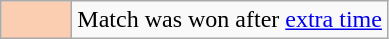<table class="wikitable">
<tr>
<td width="40px" bgcolor="#FBCEB1" align="center"></td>
<td>Match was won after <a href='#'>extra time</a></td>
</tr>
</table>
